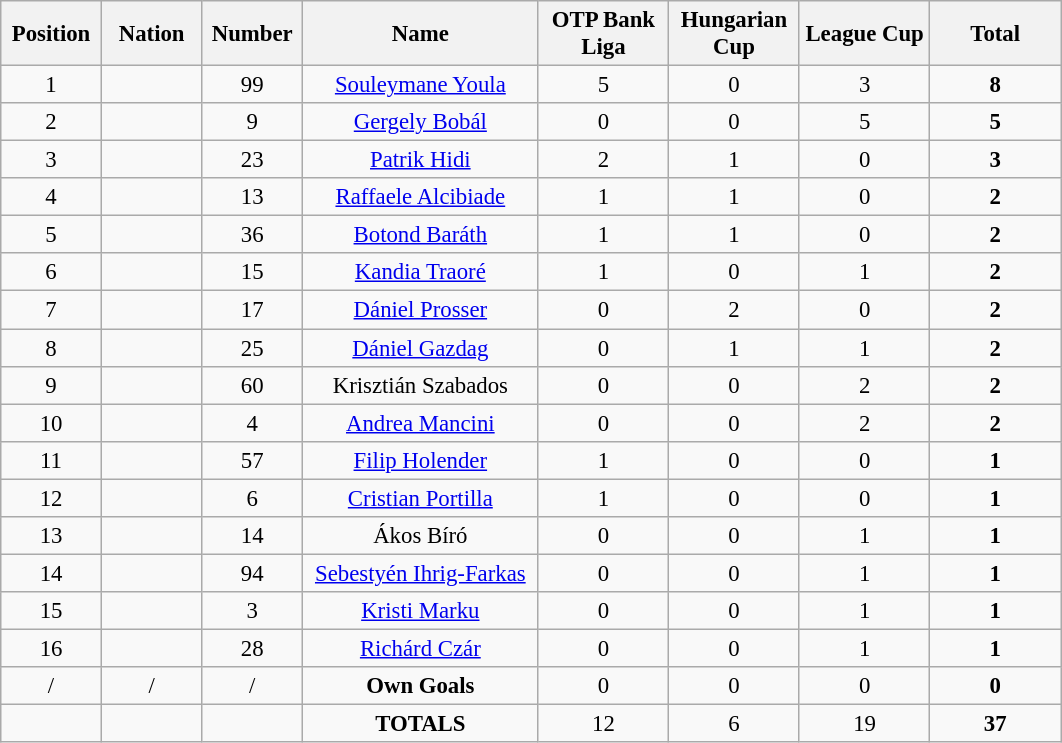<table class="wikitable" style="font-size: 95%; text-align: center;">
<tr>
<th width=60>Position</th>
<th width=60>Nation</th>
<th width=60>Number</th>
<th width=150>Name</th>
<th width=80>OTP Bank Liga</th>
<th width=80>Hungarian Cup</th>
<th width=80>League Cup</th>
<th width=80>Total</th>
</tr>
<tr>
<td>1</td>
<td></td>
<td>99</td>
<td><a href='#'>Souleymane Youla</a></td>
<td>5</td>
<td>0</td>
<td>3</td>
<td><strong>8</strong></td>
</tr>
<tr>
<td>2</td>
<td></td>
<td>9</td>
<td><a href='#'>Gergely Bobál</a></td>
<td>0</td>
<td>0</td>
<td>5</td>
<td><strong>5</strong></td>
</tr>
<tr>
<td>3</td>
<td></td>
<td>23</td>
<td><a href='#'>Patrik Hidi</a></td>
<td>2</td>
<td>1</td>
<td>0</td>
<td><strong>3</strong></td>
</tr>
<tr>
<td>4</td>
<td></td>
<td>13</td>
<td><a href='#'>Raffaele Alcibiade</a></td>
<td>1</td>
<td>1</td>
<td>0</td>
<td><strong>2</strong></td>
</tr>
<tr>
<td>5</td>
<td></td>
<td>36</td>
<td><a href='#'>Botond Baráth</a></td>
<td>1</td>
<td>1</td>
<td>0</td>
<td><strong>2</strong></td>
</tr>
<tr>
<td>6</td>
<td></td>
<td>15</td>
<td><a href='#'>Kandia Traoré</a></td>
<td>1</td>
<td>0</td>
<td>1</td>
<td><strong>2</strong></td>
</tr>
<tr>
<td>7</td>
<td></td>
<td>17</td>
<td><a href='#'>Dániel Prosser</a></td>
<td>0</td>
<td>2</td>
<td>0</td>
<td><strong>2</strong></td>
</tr>
<tr>
<td>8</td>
<td></td>
<td>25</td>
<td><a href='#'>Dániel Gazdag</a></td>
<td>0</td>
<td>1</td>
<td>1</td>
<td><strong>2</strong></td>
</tr>
<tr>
<td>9</td>
<td></td>
<td>60</td>
<td>Krisztián Szabados</td>
<td>0</td>
<td>0</td>
<td>2</td>
<td><strong>2</strong></td>
</tr>
<tr>
<td>10</td>
<td></td>
<td>4</td>
<td><a href='#'>Andrea Mancini</a></td>
<td>0</td>
<td>0</td>
<td>2</td>
<td><strong>2</strong></td>
</tr>
<tr>
<td>11</td>
<td></td>
<td>57</td>
<td><a href='#'>Filip Holender</a></td>
<td>1</td>
<td>0</td>
<td>0</td>
<td><strong>1</strong></td>
</tr>
<tr>
<td>12</td>
<td></td>
<td>6</td>
<td><a href='#'>Cristian Portilla</a></td>
<td>1</td>
<td>0</td>
<td>0</td>
<td><strong>1</strong></td>
</tr>
<tr>
<td>13</td>
<td></td>
<td>14</td>
<td>Ákos Bíró</td>
<td>0</td>
<td>0</td>
<td>1</td>
<td><strong>1</strong></td>
</tr>
<tr>
<td>14</td>
<td></td>
<td>94</td>
<td><a href='#'>Sebestyén Ihrig-Farkas</a></td>
<td>0</td>
<td>0</td>
<td>1</td>
<td><strong>1</strong></td>
</tr>
<tr>
<td>15</td>
<td></td>
<td>3</td>
<td><a href='#'>Kristi Marku</a></td>
<td>0</td>
<td>0</td>
<td>1</td>
<td><strong>1</strong></td>
</tr>
<tr>
<td>16</td>
<td></td>
<td>28</td>
<td><a href='#'>Richárd Czár</a></td>
<td>0</td>
<td>0</td>
<td>1</td>
<td><strong>1</strong></td>
</tr>
<tr>
<td>/</td>
<td>/</td>
<td>/</td>
<td><strong>Own Goals</strong></td>
<td>0</td>
<td>0</td>
<td>0</td>
<td><strong>0</strong></td>
</tr>
<tr>
<td></td>
<td></td>
<td></td>
<td><strong>TOTALS</strong></td>
<td>12</td>
<td>6</td>
<td>19</td>
<td><strong>37</strong></td>
</tr>
</table>
